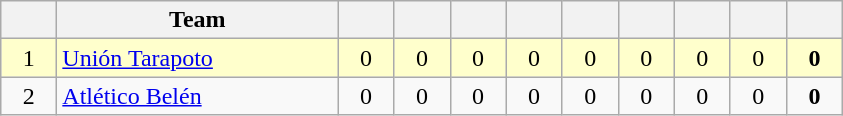<table class="wikitable" style="text-align:center;">
<tr>
<th width="30"></th>
<th width="180">Team</th>
<th width="30"></th>
<th width="30"></th>
<th width="30"></th>
<th width="30"></th>
<th width="30"></th>
<th width="30"></th>
<th width="30"></th>
<th width="30"></th>
<th width="30"></th>
</tr>
<tr bgcolor=ffffcc>
<td>1</td>
<td align=left><a href='#'>Unión Tarapoto</a></td>
<td>0</td>
<td>0</td>
<td>0</td>
<td>0</td>
<td>0</td>
<td>0</td>
<td>0</td>
<td>0</td>
<td><strong>0</strong></td>
</tr>
<tr bgcolor=>
<td>2</td>
<td align=left><a href='#'>Atlético Belén</a></td>
<td>0</td>
<td>0</td>
<td>0</td>
<td>0</td>
<td>0</td>
<td>0</td>
<td>0</td>
<td>0</td>
<td><strong>0</strong></td>
</tr>
</table>
